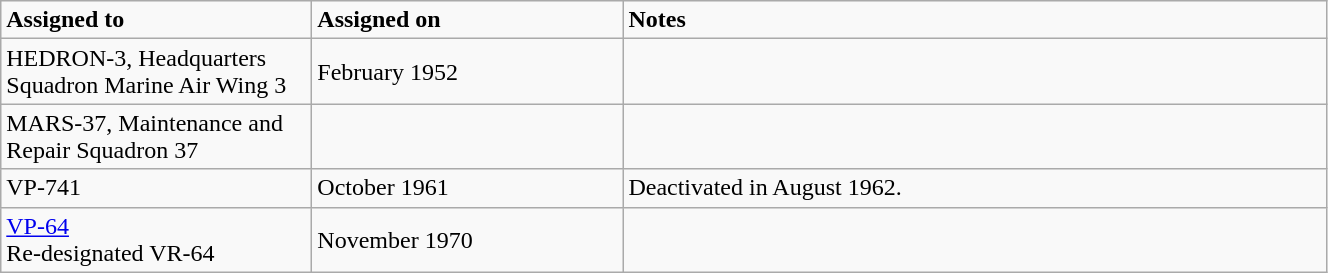<table class="wikitable" style="width: 70%;">
<tr>
<td style="width: 200px;"><strong>Assigned to</strong></td>
<td style="width: 200px;"><strong>Assigned on</strong></td>
<td><strong>Notes</strong></td>
</tr>
<tr>
<td>HEDRON-3, Headquarters Squadron Marine Air Wing 3</td>
<td>February 1952</td>
<td></td>
</tr>
<tr>
<td>MARS-37, Maintenance and Repair Squadron 37</td>
<td></td>
<td></td>
</tr>
<tr>
<td>VP-741</td>
<td>October 1961</td>
<td>Deactivated in August 1962.</td>
</tr>
<tr>
<td><a href='#'>VP-64</a><br>Re-designated VR-64</td>
<td>November 1970</td>
<td></td>
</tr>
</table>
